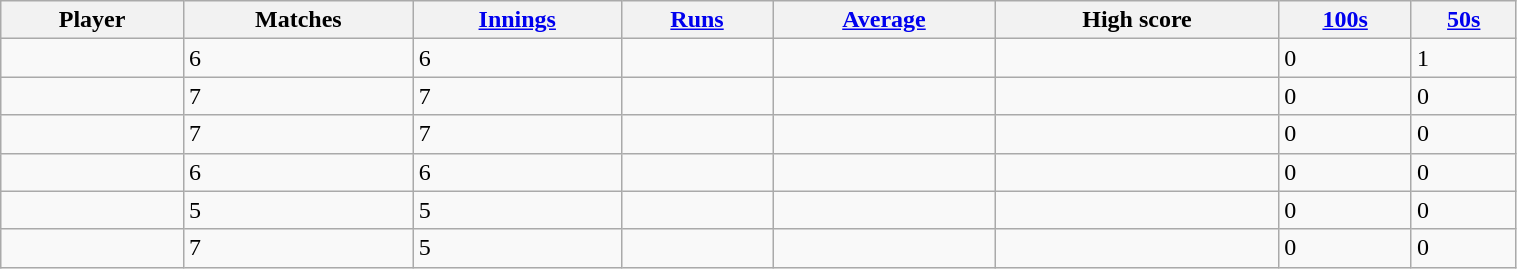<table class="wikitable sortable" style="width:80%;">
<tr>
<th>Player</th>
<th>Matches</th>
<th><a href='#'>Innings</a></th>
<th><a href='#'>Runs</a></th>
<th><a href='#'>Average</a></th>
<th>High score</th>
<th><a href='#'>100s</a></th>
<th><a href='#'>50s</a></th>
</tr>
<tr>
<td></td>
<td>6</td>
<td>6</td>
<td></td>
<td></td>
<td></td>
<td>0</td>
<td>1</td>
</tr>
<tr>
<td></td>
<td>7</td>
<td>7</td>
<td></td>
<td></td>
<td></td>
<td>0</td>
<td>0</td>
</tr>
<tr>
<td></td>
<td>7</td>
<td>7</td>
<td></td>
<td></td>
<td></td>
<td>0</td>
<td>0</td>
</tr>
<tr>
<td></td>
<td>6</td>
<td>6</td>
<td></td>
<td></td>
<td></td>
<td>0</td>
<td>0</td>
</tr>
<tr>
<td></td>
<td>5</td>
<td>5</td>
<td></td>
<td></td>
<td></td>
<td>0</td>
<td>0</td>
</tr>
<tr>
<td></td>
<td>7</td>
<td>5</td>
<td></td>
<td></td>
<td></td>
<td>0</td>
<td>0</td>
</tr>
</table>
